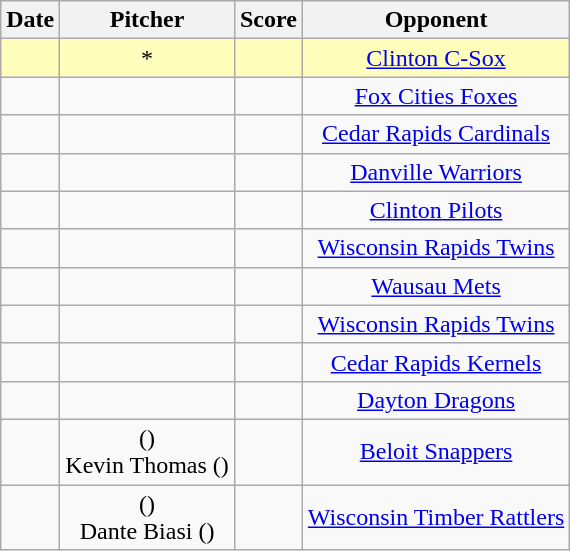<table class="wikitable sortable" style="text-align:center" border="1">
<tr>
<th>Date</th>
<th>Pitcher</th>
<th>Score</th>
<th>Opponent</th>
</tr>
<tr>
<td style="background-color:#ffffbb"></td>
<td style="background-color:#ffffbb">*</td>
<td style="background-color:#ffffbb"></td>
<td style="background-color:#ffffbb"><a href='#'>Clinton C-Sox</a></td>
</tr>
<tr>
<td></td>
<td></td>
<td></td>
<td><a href='#'>Fox Cities Foxes</a></td>
</tr>
<tr>
<td></td>
<td></td>
<td></td>
<td><a href='#'>Cedar Rapids Cardinals</a></td>
</tr>
<tr>
<td></td>
<td></td>
<td></td>
<td><a href='#'>Danville Warriors</a></td>
</tr>
<tr>
<td></td>
<td></td>
<td></td>
<td><a href='#'>Clinton Pilots</a></td>
</tr>
<tr>
<td></td>
<td></td>
<td></td>
<td><a href='#'>Wisconsin Rapids Twins</a></td>
</tr>
<tr>
<td></td>
<td></td>
<td></td>
<td><a href='#'>Wausau Mets</a></td>
</tr>
<tr>
<td></td>
<td></td>
<td></td>
<td><a href='#'>Wisconsin Rapids Twins</a></td>
</tr>
<tr>
<td></td>
<td></td>
<td></td>
<td><a href='#'>Cedar Rapids Kernels</a></td>
</tr>
<tr>
<td></td>
<td></td>
<td></td>
<td><a href='#'>Dayton Dragons</a></td>
</tr>
<tr>
<td></td>
<td> ()<br>Kevin Thomas ()</td>
<td></td>
<td><a href='#'>Beloit Snappers</a></td>
</tr>
<tr>
<td></td>
<td> ()<br>Dante Biasi ()</td>
<td></td>
<td><a href='#'>Wisconsin Timber Rattlers</a></td>
</tr>
</table>
